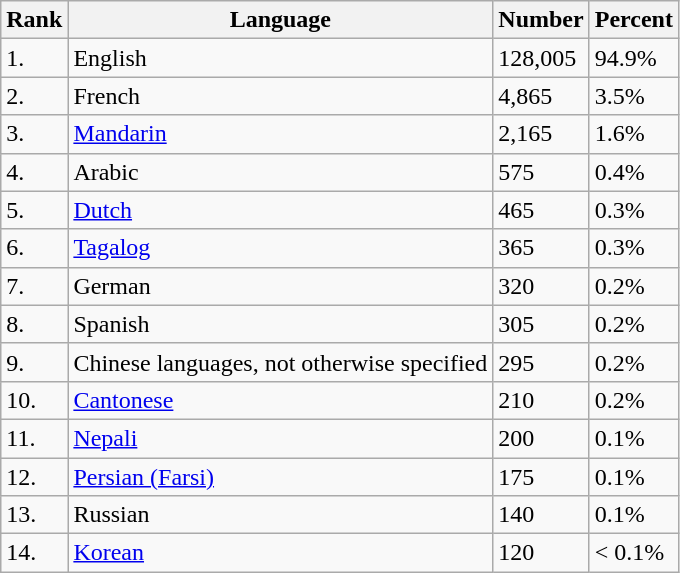<table class="wikitable">
<tr>
<th scope="col">Rank</th>
<th scope="col">Language</th>
<th scope="col">Number</th>
<th scope="col">Percent</th>
</tr>
<tr>
<td>1.</td>
<td>English</td>
<td>128,005</td>
<td>94.9%</td>
</tr>
<tr>
<td>2.</td>
<td>French</td>
<td>4,865</td>
<td>3.5%</td>
</tr>
<tr>
<td>3.</td>
<td><a href='#'>Mandarin</a></td>
<td>2,165</td>
<td>1.6%</td>
</tr>
<tr>
<td>4.</td>
<td>Arabic</td>
<td>575</td>
<td>0.4%</td>
</tr>
<tr>
<td>5.</td>
<td><a href='#'>Dutch</a></td>
<td>465</td>
<td>0.3%</td>
</tr>
<tr>
<td>6.</td>
<td><a href='#'>Tagalog</a></td>
<td>365</td>
<td>0.3%</td>
</tr>
<tr>
<td>7.</td>
<td>German</td>
<td>320</td>
<td>0.2%</td>
</tr>
<tr>
<td>8.</td>
<td>Spanish</td>
<td>305</td>
<td>0.2%</td>
</tr>
<tr>
<td>9.</td>
<td>Chinese languages, not otherwise specified</td>
<td>295</td>
<td>0.2%</td>
</tr>
<tr>
<td>10.</td>
<td><a href='#'>Cantonese</a></td>
<td>210</td>
<td>0.2%</td>
</tr>
<tr>
<td>11.</td>
<td><a href='#'>Nepali</a></td>
<td>200</td>
<td>0.1%</td>
</tr>
<tr>
<td>12.</td>
<td><a href='#'>Persian (Farsi)</a></td>
<td>175</td>
<td>0.1%</td>
</tr>
<tr>
<td>13.</td>
<td>Russian</td>
<td>140</td>
<td>0.1%</td>
</tr>
<tr>
<td>14.</td>
<td><a href='#'>Korean</a></td>
<td>120</td>
<td>< 0.1%</td>
</tr>
</table>
